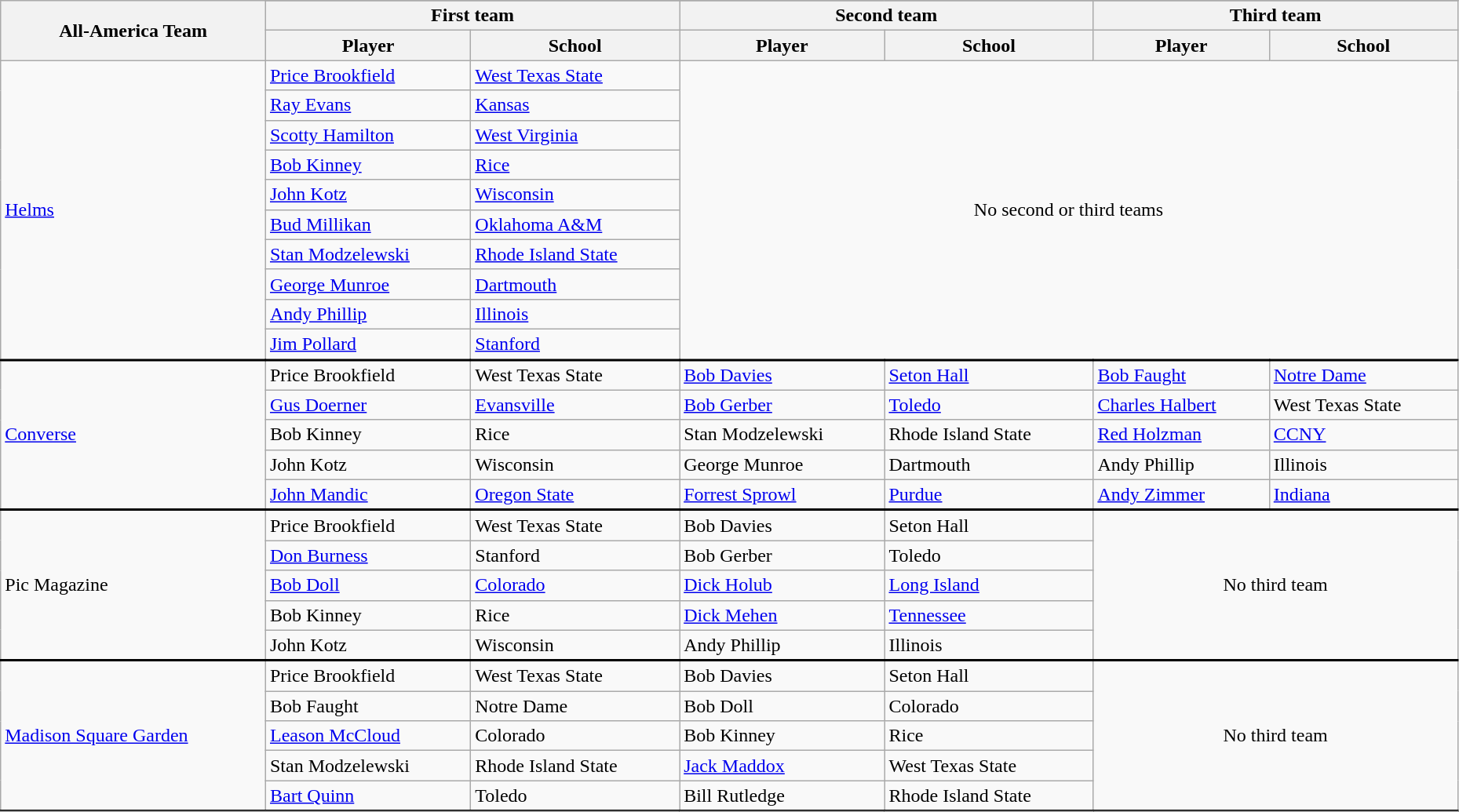<table class="wikitable" style="width:98%;">
<tr>
<th rowspan=3>All-America Team</th>
</tr>
<tr>
<th colspan=2>First team</th>
<th colspan=2>Second team</th>
<th colspan=2>Third team</th>
</tr>
<tr>
<th>Player</th>
<th>School</th>
<th>Player</th>
<th>School</th>
<th>Player</th>
<th>School</th>
</tr>
<tr>
<td rowspan=10><a href='#'>Helms</a></td>
<td><a href='#'>Price Brookfield</a></td>
<td><a href='#'>West Texas State</a></td>
<td rowspan=10 colspan=6 align=center>No second or third teams</td>
</tr>
<tr>
<td><a href='#'>Ray Evans</a></td>
<td><a href='#'>Kansas</a></td>
</tr>
<tr>
<td><a href='#'>Scotty Hamilton</a></td>
<td><a href='#'>West Virginia</a></td>
</tr>
<tr>
<td><a href='#'>Bob Kinney</a></td>
<td><a href='#'>Rice</a></td>
</tr>
<tr>
<td><a href='#'>John Kotz</a></td>
<td><a href='#'>Wisconsin</a></td>
</tr>
<tr>
<td><a href='#'>Bud Millikan</a></td>
<td><a href='#'>Oklahoma A&M</a></td>
</tr>
<tr>
<td><a href='#'>Stan Modzelewski</a></td>
<td><a href='#'>Rhode Island State</a></td>
</tr>
<tr>
<td><a href='#'>George Munroe</a></td>
<td><a href='#'>Dartmouth</a></td>
</tr>
<tr>
<td><a href='#'>Andy Phillip</a></td>
<td><a href='#'>Illinois</a></td>
</tr>
<tr>
<td><a href='#'>Jim Pollard</a></td>
<td><a href='#'>Stanford</a></td>
</tr>
<tr style = "border-top:2px solid black;">
<td rowspan=5><a href='#'>Converse</a></td>
<td>Price Brookfield</td>
<td>West Texas State</td>
<td><a href='#'>Bob Davies</a></td>
<td><a href='#'>Seton Hall</a></td>
<td><a href='#'>Bob Faught</a></td>
<td><a href='#'>Notre Dame</a></td>
</tr>
<tr>
<td><a href='#'>Gus Doerner</a></td>
<td><a href='#'>Evansville</a></td>
<td><a href='#'>Bob Gerber</a></td>
<td><a href='#'>Toledo</a></td>
<td><a href='#'>Charles Halbert</a></td>
<td>West Texas State</td>
</tr>
<tr>
<td>Bob Kinney</td>
<td>Rice</td>
<td>Stan Modzelewski</td>
<td>Rhode Island State</td>
<td><a href='#'>Red Holzman</a></td>
<td><a href='#'>CCNY</a></td>
</tr>
<tr>
<td>John Kotz</td>
<td>Wisconsin</td>
<td>George Munroe</td>
<td>Dartmouth</td>
<td>Andy Phillip</td>
<td>Illinois</td>
</tr>
<tr>
<td><a href='#'>John Mandic</a></td>
<td><a href='#'>Oregon State</a></td>
<td><a href='#'>Forrest Sprowl</a></td>
<td><a href='#'>Purdue</a></td>
<td><a href='#'>Andy Zimmer</a></td>
<td><a href='#'>Indiana</a></td>
</tr>
<tr style = "border-top:2px solid black;">
<td rowspan=5>Pic Magazine</td>
<td>Price Brookfield</td>
<td>West Texas State</td>
<td>Bob Davies</td>
<td>Seton Hall</td>
<td rowspan=5 colspan=3 align=center>No third team</td>
</tr>
<tr>
<td><a href='#'>Don Burness</a></td>
<td>Stanford</td>
<td>Bob Gerber</td>
<td>Toledo</td>
</tr>
<tr>
<td><a href='#'>Bob Doll</a></td>
<td><a href='#'>Colorado</a></td>
<td><a href='#'>Dick Holub</a></td>
<td><a href='#'>Long Island</a></td>
</tr>
<tr>
<td>Bob Kinney</td>
<td>Rice</td>
<td><a href='#'>Dick Mehen</a></td>
<td><a href='#'>Tennessee</a></td>
</tr>
<tr>
<td>John Kotz</td>
<td>Wisconsin</td>
<td>Andy Phillip</td>
<td>Illinois</td>
</tr>
<tr style = "border-top:2px solid black;">
<td rowspan=5><a href='#'>Madison Square Garden</a></td>
<td>Price Brookfield</td>
<td>West Texas State</td>
<td>Bob Davies</td>
<td>Seton Hall</td>
<td rowspan=5 colspan=3 align=center>No third team</td>
</tr>
<tr>
<td>Bob Faught</td>
<td>Notre Dame</td>
<td>Bob Doll</td>
<td>Colorado</td>
</tr>
<tr>
<td><a href='#'>Leason McCloud</a></td>
<td>Colorado</td>
<td>Bob Kinney</td>
<td>Rice</td>
</tr>
<tr>
<td>Stan Modzelewski</td>
<td>Rhode Island State</td>
<td><a href='#'>Jack Maddox</a></td>
<td>West Texas State</td>
</tr>
<tr>
<td><a href='#'>Bart Quinn</a></td>
<td>Toledo</td>
<td>Bill Rutledge</td>
<td>Rhode Island State</td>
</tr>
<tr style = "border-top:2px solid black;">
</tr>
</table>
